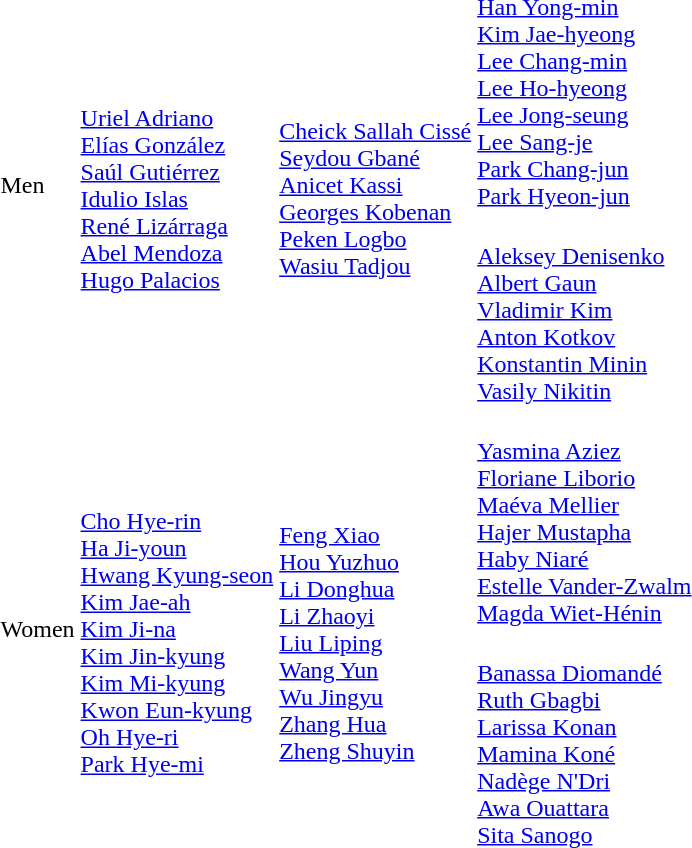<table>
<tr>
<td rowspan=2>Men</td>
<td rowspan=2><br><a href='#'>Uriel Adriano</a><br><a href='#'>Elías González</a><br><a href='#'>Saúl Gutiérrez</a><br><a href='#'>Idulio Islas</a><br><a href='#'>René Lizárraga</a><br><a href='#'>Abel Mendoza</a><br><a href='#'>Hugo Palacios</a></td>
<td rowspan=2><br><a href='#'>Cheick Sallah Cissé</a><br><a href='#'>Seydou Gbané</a><br><a href='#'>Anicet Kassi</a><br><a href='#'>Georges Kobenan</a><br><a href='#'>Peken Logbo</a><br><a href='#'>Wasiu Tadjou</a></td>
<td><br><a href='#'>Han Yong-min</a><br><a href='#'>Kim Jae-hyeong</a><br><a href='#'>Lee Chang-min</a><br><a href='#'>Lee Ho-hyeong</a><br><a href='#'>Lee Jong-seung</a><br><a href='#'>Lee Sang-je</a><br><a href='#'>Park Chang-jun</a><br><a href='#'>Park Hyeon-jun</a></td>
</tr>
<tr>
<td><br><a href='#'>Aleksey Denisenko</a><br><a href='#'>Albert Gaun</a><br><a href='#'>Vladimir Kim</a><br><a href='#'>Anton Kotkov</a><br><a href='#'>Konstantin Minin</a><br><a href='#'>Vasily Nikitin</a></td>
</tr>
<tr>
<td rowspan=2>Women</td>
<td rowspan=2><br><a href='#'>Cho Hye-rin</a><br><a href='#'>Ha Ji-youn</a><br><a href='#'>Hwang Kyung-seon</a><br><a href='#'>Kim Jae-ah</a><br><a href='#'>Kim Ji-na</a><br><a href='#'>Kim Jin-kyung</a><br><a href='#'>Kim Mi-kyung</a><br><a href='#'>Kwon Eun-kyung</a><br><a href='#'>Oh Hye-ri</a><br><a href='#'>Park Hye-mi</a></td>
<td rowspan=2><br><a href='#'>Feng Xiao</a><br><a href='#'>Hou Yuzhuo</a><br><a href='#'>Li Donghua</a><br><a href='#'>Li Zhaoyi</a><br><a href='#'>Liu Liping</a><br><a href='#'>Wang Yun</a><br><a href='#'>Wu Jingyu</a><br><a href='#'>Zhang Hua</a><br><a href='#'>Zheng Shuyin</a></td>
<td><br><a href='#'>Yasmina Aziez</a><br><a href='#'>Floriane Liborio</a><br><a href='#'>Maéva Mellier</a><br><a href='#'>Hajer Mustapha</a><br><a href='#'>Haby Niaré</a><br><a href='#'>Estelle Vander-Zwalm</a><br><a href='#'>Magda Wiet-Hénin</a></td>
</tr>
<tr>
<td><br><a href='#'>Banassa Diomandé</a><br><a href='#'>Ruth Gbagbi</a><br><a href='#'>Larissa Konan</a><br><a href='#'>Mamina Koné</a><br><a href='#'>Nadège N'Dri</a><br><a href='#'>Awa Ouattara</a><br><a href='#'>Sita Sanogo</a></td>
</tr>
</table>
